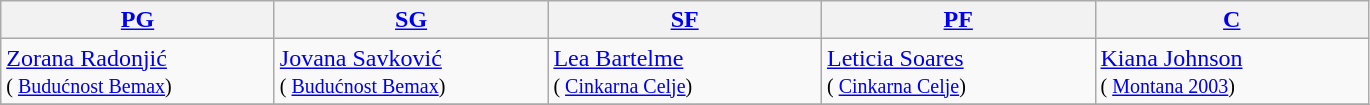<table class="wikitable sortable" style="text-align: center;">
<tr>
<th style="width:175px;"><a href='#'>PG</a></th>
<th style="width:175px;"><a href='#'>SG</a></th>
<th style="width:175px;"><a href='#'>SF</a></th>
<th style="width:175px;"><a href='#'>PF</a></th>
<th style="width:175px;"><a href='#'>C</a></th>
</tr>
<tr>
<td style="text-align:left;"> <a href='#'>Zorana Radonjić</a> <br><small>( <a href='#'>Budućnost Bemax</a>)</small></td>
<td style="text-align:left;"> <a href='#'>Jovana Savković</a> <br><small>( <a href='#'>Budućnost Bemax</a>)</small></td>
<td style="text-align:left;"> <a href='#'>Lea Bartelme</a> <br><small>( <a href='#'>Cinkarna Celje</a>)</small></td>
<td style="text-align:left;"> <a href='#'>Leticia Soares</a> <br><small>( <a href='#'>Cinkarna Celje</a>)</small></td>
<td style="text-align:left;"> <a href='#'>Kiana Johnson</a> <br><small>( <a href='#'>Montana 2003</a>)</small></td>
</tr>
<tr>
</tr>
</table>
